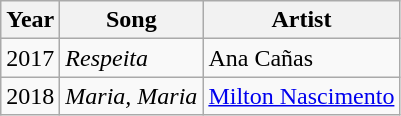<table class="wikitable">
<tr>
<th>Year</th>
<th>Song</th>
<th>Artist</th>
</tr>
<tr>
<td>2017</td>
<td><em>Respeita</em></td>
<td>Ana Cañas</td>
</tr>
<tr>
<td>2018</td>
<td><em>Maria, Maria</em></td>
<td><a href='#'>Milton Nascimento</a></td>
</tr>
</table>
